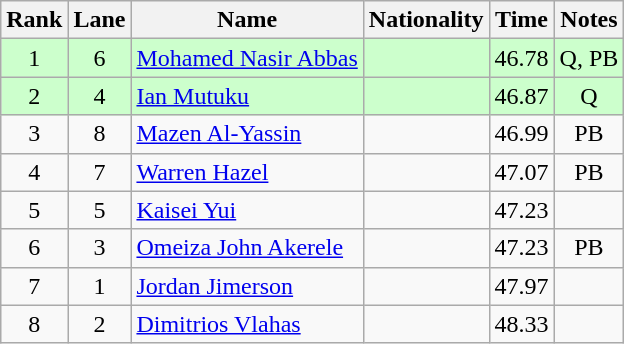<table class="wikitable sortable" style="text-align:center">
<tr>
<th>Rank</th>
<th>Lane</th>
<th>Name</th>
<th>Nationality</th>
<th>Time</th>
<th>Notes</th>
</tr>
<tr bgcolor=ccffcc>
<td>1</td>
<td>6</td>
<td align=left><a href='#'>Mohamed Nasir Abbas</a></td>
<td align=left></td>
<td>46.78</td>
<td>Q, PB</td>
</tr>
<tr bgcolor=ccffcc>
<td>2</td>
<td>4</td>
<td align=left><a href='#'>Ian Mutuku</a></td>
<td align=left></td>
<td>46.87</td>
<td>Q</td>
</tr>
<tr>
<td>3</td>
<td>8</td>
<td align=left><a href='#'>Mazen Al-Yassin</a></td>
<td align=left></td>
<td>46.99</td>
<td>PB</td>
</tr>
<tr>
<td>4</td>
<td>7</td>
<td align=left><a href='#'>Warren Hazel</a></td>
<td align=left></td>
<td>47.07</td>
<td>PB</td>
</tr>
<tr>
<td>5</td>
<td>5</td>
<td align=left><a href='#'>Kaisei Yui</a></td>
<td align=left></td>
<td>47.23</td>
<td></td>
</tr>
<tr>
<td>6</td>
<td>3</td>
<td align=left><a href='#'>Omeiza John Akerele</a></td>
<td align=left></td>
<td>47.23</td>
<td>PB</td>
</tr>
<tr>
<td>7</td>
<td>1</td>
<td align=left><a href='#'>Jordan Jimerson</a></td>
<td align=left></td>
<td>47.97</td>
<td></td>
</tr>
<tr>
<td>8</td>
<td>2</td>
<td align=left><a href='#'>Dimitrios Vlahas</a></td>
<td align=left></td>
<td>48.33</td>
<td></td>
</tr>
</table>
